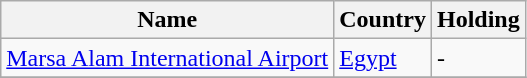<table class="wikitable">
<tr>
<th>Name</th>
<th>Country</th>
<th>Holding</th>
</tr>
<tr>
<td><a href='#'>Marsa Alam International Airport</a></td>
<td> <a href='#'>Egypt</a></td>
<td>-</td>
</tr>
<tr>
</tr>
</table>
